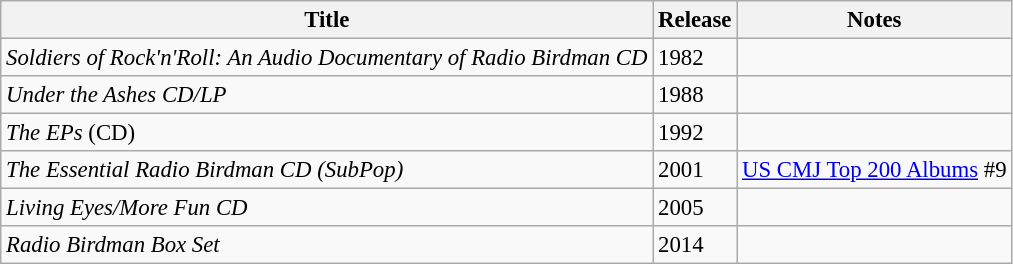<table class="wikitable" style="font-size: 95%;">
<tr>
<th><strong>Title</strong></th>
<th><strong>Release</strong></th>
<th>Notes</th>
</tr>
<tr>
<td><em>Soldiers of Rock'n'Roll: An Audio Documentary of Radio Birdman CD</em></td>
<td>1982</td>
<td></td>
</tr>
<tr>
<td><em>Under the Ashes CD/LP</em></td>
<td>1988</td>
<td></td>
</tr>
<tr>
<td><em>The EPs</em> (CD)</td>
<td>1992</td>
<td></td>
</tr>
<tr>
<td><em>The Essential Radio Birdman CD (SubPop)</em></td>
<td>2001</td>
<td><a href='#'>US CMJ Top 200 Albums</a> #9 </td>
</tr>
<tr>
<td><em>Living Eyes/More Fun CD</em></td>
<td>2005</td>
<td></td>
</tr>
<tr>
<td><em>Radio Birdman Box Set</em></td>
<td>2014</td>
<td></td>
</tr>
</table>
